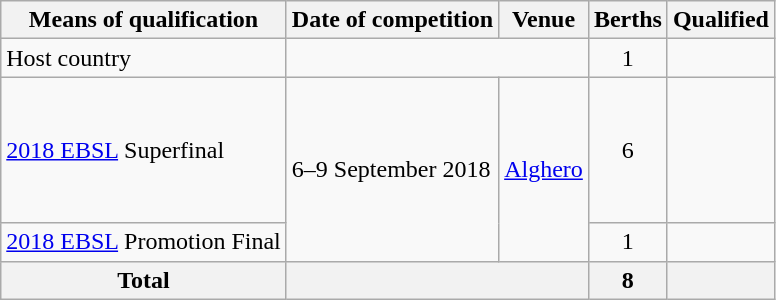<table class="wikitable">
<tr>
<th>Means of qualification</th>
<th>Date of competition</th>
<th>Venue</th>
<th>Berths</th>
<th>Qualified</th>
</tr>
<tr>
<td>Host country</td>
<td colspan=2>  </td>
<td align=center>1</td>
<td></td>
</tr>
<tr>
<td><a href='#'>2018 EBSL</a> Superfinal</td>
<td rowspan=2>6–9 September 2018</td>
<td rowspan=2> <a href='#'>Alghero</a></td>
<td align=center>6</td>
<td><br><br><br><br><br></td>
</tr>
<tr>
<td><a href='#'>2018 EBSL</a> Promotion Final</td>
<td align=center>1</td>
<td></td>
</tr>
<tr>
<th>Total</th>
<th colspan=2> </th>
<th>8</th>
<th></th>
</tr>
</table>
